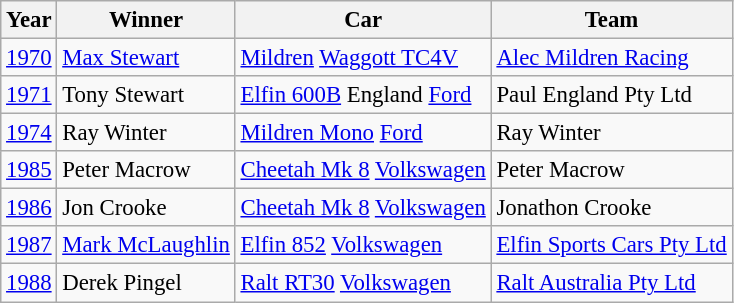<table class="wikitable" style="font-size: 95%;">
<tr>
<th>Year</th>
<th>Winner</th>
<th>Car</th>
<th>Team</th>
</tr>
<tr>
<td><a href='#'>1970</a></td>
<td> <a href='#'>Max Stewart</a></td>
<td><a href='#'>Mildren</a> <a href='#'>Waggott TC4V</a></td>
<td><a href='#'>Alec Mildren Racing</a></td>
</tr>
<tr>
<td><a href='#'>1971</a></td>
<td> Tony Stewart</td>
<td><a href='#'>Elfin 600B</a> England <a href='#'>Ford</a></td>
<td>Paul England Pty Ltd</td>
</tr>
<tr>
<td><a href='#'>1974</a></td>
<td> Ray Winter</td>
<td><a href='#'>Mildren Mono</a> <a href='#'>Ford</a></td>
<td>Ray Winter</td>
</tr>
<tr>
<td><a href='#'>1985</a></td>
<td> Peter Macrow</td>
<td><a href='#'>Cheetah Mk 8</a> <a href='#'>Volkswagen</a></td>
<td>Peter Macrow</td>
</tr>
<tr>
<td><a href='#'>1986</a></td>
<td> Jon Crooke</td>
<td><a href='#'>Cheetah Mk 8</a> <a href='#'>Volkswagen</a></td>
<td>Jonathon Crooke</td>
</tr>
<tr>
<td><a href='#'>1987</a></td>
<td> <a href='#'>Mark McLaughlin</a></td>
<td><a href='#'>Elfin 852</a> <a href='#'>Volkswagen</a></td>
<td><a href='#'>Elfin Sports Cars Pty Ltd</a></td>
</tr>
<tr>
<td><a href='#'>1988</a></td>
<td> Derek Pingel</td>
<td><a href='#'>Ralt RT30</a> <a href='#'>Volkswagen</a></td>
<td><a href='#'>Ralt Australia Pty Ltd</a></td>
</tr>
</table>
